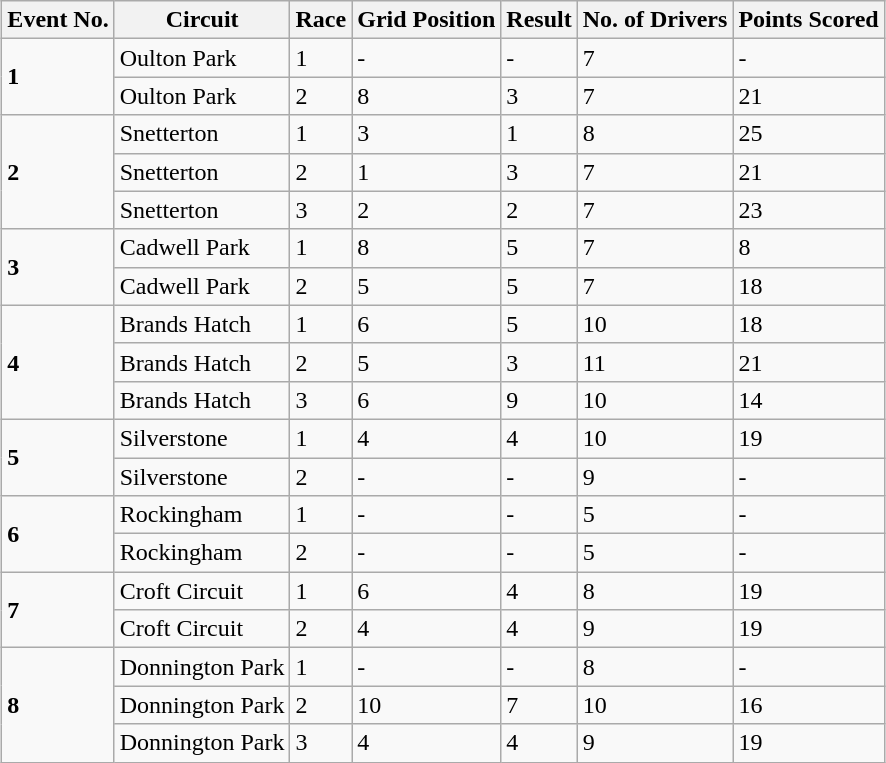<table class="wikitable" style="margin: 1em auto 1em auto;">
<tr>
<th>Event No.</th>
<th>Circuit</th>
<th>Race</th>
<th>Grid Position</th>
<th>Result</th>
<th>No. of Drivers</th>
<th>Points Scored</th>
</tr>
<tr>
<td rowspan= "2"><strong>1</strong></td>
<td>Oulton Park</td>
<td>1</td>
<td>-</td>
<td>-</td>
<td>7</td>
<td>-</td>
</tr>
<tr>
<td>Oulton Park</td>
<td>2</td>
<td>8</td>
<td>3</td>
<td>7</td>
<td>21</td>
</tr>
<tr>
<td rowspan= "3"><strong>2</strong></td>
<td>Snetterton</td>
<td>1</td>
<td>3</td>
<td>1</td>
<td>8</td>
<td>25</td>
</tr>
<tr>
<td>Snetterton</td>
<td>2</td>
<td>1</td>
<td>3</td>
<td>7</td>
<td>21</td>
</tr>
<tr>
<td>Snetterton</td>
<td>3</td>
<td>2</td>
<td>2</td>
<td>7</td>
<td>23</td>
</tr>
<tr>
<td rowspan= "2"><strong>3</strong></td>
<td>Cadwell Park</td>
<td>1</td>
<td>8</td>
<td>5</td>
<td>7</td>
<td>8</td>
</tr>
<tr>
<td>Cadwell Park</td>
<td>2</td>
<td>5</td>
<td>5</td>
<td>7</td>
<td>18</td>
</tr>
<tr>
<td rowspan= "3"><strong>4</strong></td>
<td>Brands Hatch</td>
<td>1</td>
<td>6</td>
<td>5</td>
<td>10</td>
<td>18</td>
</tr>
<tr>
<td>Brands Hatch</td>
<td>2</td>
<td>5</td>
<td>3</td>
<td>11</td>
<td>21</td>
</tr>
<tr>
<td>Brands Hatch</td>
<td>3</td>
<td>6</td>
<td>9</td>
<td>10</td>
<td>14</td>
</tr>
<tr>
<td rowspan= "2"><strong>5</strong></td>
<td>Silverstone</td>
<td>1</td>
<td>4</td>
<td>4</td>
<td>10</td>
<td>19</td>
</tr>
<tr>
<td>Silverstone</td>
<td>2</td>
<td>-</td>
<td>-</td>
<td>9</td>
<td>-</td>
</tr>
<tr>
<td rowspan= "2"><strong>6</strong></td>
<td>Rockingham</td>
<td>1</td>
<td>-</td>
<td>-</td>
<td>5</td>
<td>-</td>
</tr>
<tr>
<td>Rockingham</td>
<td>2</td>
<td>-</td>
<td>-</td>
<td>5</td>
<td>-</td>
</tr>
<tr>
<td rowspan= "2"><strong>7</strong></td>
<td>Croft Circuit</td>
<td>1</td>
<td>6</td>
<td>4</td>
<td>8</td>
<td>19</td>
</tr>
<tr>
<td>Croft Circuit</td>
<td>2</td>
<td>4</td>
<td>4</td>
<td>9</td>
<td>19</td>
</tr>
<tr>
<td rowspan= "3"><strong>8</strong></td>
<td>Donnington Park</td>
<td>1</td>
<td>-</td>
<td>-</td>
<td>8</td>
<td>-</td>
</tr>
<tr>
<td>Donnington Park</td>
<td>2</td>
<td>10</td>
<td>7</td>
<td>10</td>
<td>16</td>
</tr>
<tr>
<td>Donnington Park</td>
<td>3</td>
<td>4</td>
<td>4</td>
<td>9</td>
<td>19</td>
</tr>
</table>
